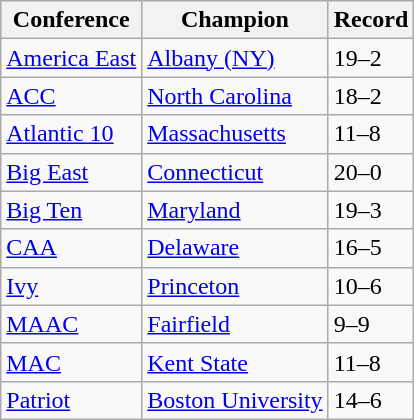<table class="wikitable">
<tr>
<th>Conference</th>
<th>Champion</th>
<th>Record</th>
</tr>
<tr>
<td><a href='#'>America East</a></td>
<td><a href='#'>Albany (NY)</a></td>
<td>19–2</td>
</tr>
<tr>
<td><a href='#'>ACC</a></td>
<td><a href='#'>North Carolina</a></td>
<td>18–2</td>
</tr>
<tr>
<td><a href='#'>Atlantic 10</a></td>
<td><a href='#'>Massachusetts</a></td>
<td>11–8</td>
</tr>
<tr>
<td><a href='#'>Big East</a></td>
<td><a href='#'>Connecticut</a></td>
<td>20–0</td>
</tr>
<tr>
<td><a href='#'>Big Ten</a></td>
<td><a href='#'>Maryland</a></td>
<td>19–3</td>
</tr>
<tr>
<td><a href='#'>CAA</a></td>
<td><a href='#'>Delaware</a></td>
<td>16–5</td>
</tr>
<tr>
<td><a href='#'>Ivy</a></td>
<td><a href='#'>Princeton</a></td>
<td>10–6</td>
</tr>
<tr>
<td><a href='#'>MAAC</a></td>
<td><a href='#'>Fairfield</a></td>
<td>9–9</td>
</tr>
<tr>
<td><a href='#'>MAC</a></td>
<td><a href='#'>Kent State</a></td>
<td>11–8</td>
</tr>
<tr>
<td><a href='#'>Patriot</a></td>
<td><a href='#'>Boston University</a></td>
<td>14–6</td>
</tr>
</table>
